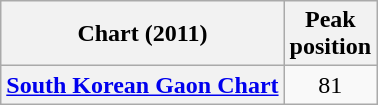<table class="wikitable plainrowheaders">
<tr>
<th scope="col">Chart (2011)</th>
<th scope="col">Peak<br>position</th>
</tr>
<tr>
<th scope="row"><a href='#'>South Korean Gaon Chart</a></th>
<td align="center">81</td>
</tr>
</table>
